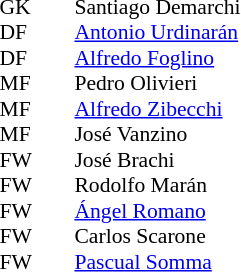<table style="font-size:90%; margin:0.2em auto;" cellspacing="0" cellpadding="0">
<tr>
<th width="25"></th>
<th width="25"></th>
</tr>
<tr>
<td>GK</td>
<td></td>
<td> Santiago Demarchi</td>
</tr>
<tr>
<td>DF</td>
<td></td>
<td> <a href='#'>Antonio Urdinarán</a></td>
</tr>
<tr>
<td>DF</td>
<td></td>
<td> <a href='#'>Alfredo Foglino</a></td>
</tr>
<tr>
<td>MF</td>
<td></td>
<td> Pedro Olivieri</td>
</tr>
<tr>
<td>MF</td>
<td></td>
<td> <a href='#'>Alfredo Zibecchi</a></td>
</tr>
<tr>
<td>MF</td>
<td></td>
<td> José Vanzino</td>
</tr>
<tr>
<td>FW</td>
<td></td>
<td> José Brachi</td>
</tr>
<tr>
<td>FW</td>
<td></td>
<td> Rodolfo Marán</td>
</tr>
<tr>
<td>FW</td>
<td></td>
<td> <a href='#'>Ángel Romano</a></td>
</tr>
<tr>
<td>FW</td>
<td></td>
<td> Carlos Scarone</td>
</tr>
<tr>
<td>FW</td>
<td></td>
<td> <a href='#'>Pascual Somma</a></td>
</tr>
<tr>
</tr>
</table>
